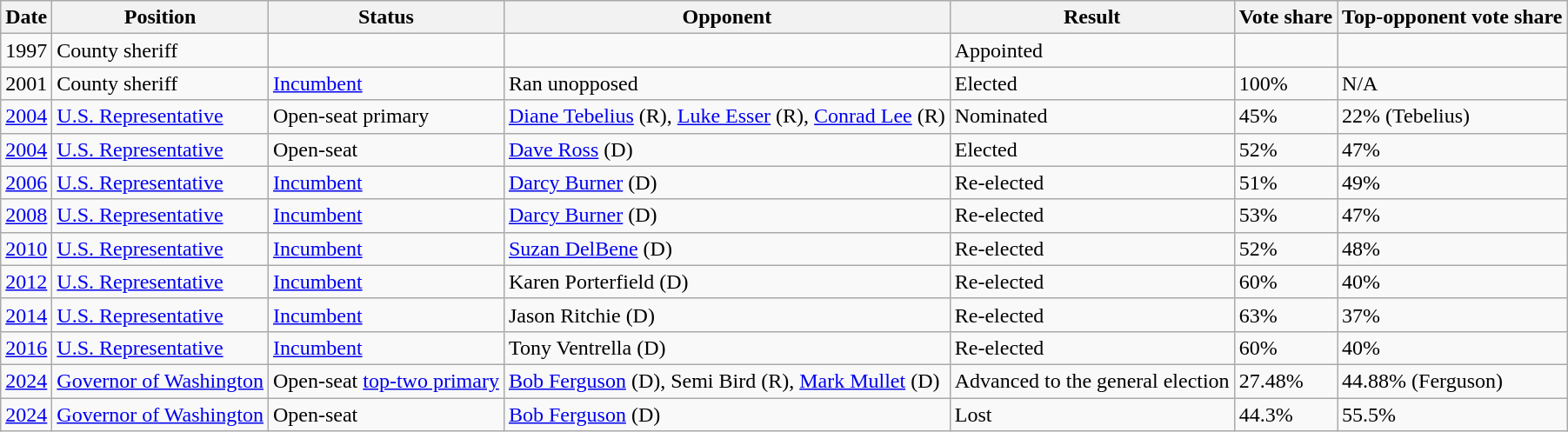<table class="wikitable">
<tr>
<th>Date</th>
<th>Position</th>
<th>Status</th>
<th>Opponent</th>
<th>Result</th>
<th>Vote share</th>
<th>Top-opponent vote share</th>
</tr>
<tr>
<td>1997</td>
<td>County sheriff</td>
<td></td>
<td></td>
<td>Appointed</td>
<td></td>
<td></td>
</tr>
<tr>
<td>2001</td>
<td>County sheriff</td>
<td><a href='#'>Incumbent</a></td>
<td>Ran unopposed</td>
<td>Elected</td>
<td>100%</td>
<td>N/A</td>
</tr>
<tr>
<td><a href='#'>2004</a></td>
<td><a href='#'>U.S. Representative</a></td>
<td>Open-seat primary</td>
<td><a href='#'>Diane Tebelius</a> (R), <a href='#'>Luke Esser</a> (R), <a href='#'>Conrad Lee</a> (R)</td>
<td>Nominated</td>
<td>45%</td>
<td>22% (Tebelius)</td>
</tr>
<tr>
<td><a href='#'>2004</a></td>
<td><a href='#'>U.S. Representative</a></td>
<td>Open-seat</td>
<td><a href='#'>Dave Ross</a> (D)</td>
<td>Elected</td>
<td>52%</td>
<td>47%</td>
</tr>
<tr>
<td><a href='#'>2006</a></td>
<td><a href='#'>U.S. Representative</a></td>
<td><a href='#'>Incumbent</a></td>
<td><a href='#'>Darcy Burner</a> (D)</td>
<td>Re-elected</td>
<td>51%</td>
<td>49%</td>
</tr>
<tr>
<td><a href='#'>2008</a></td>
<td><a href='#'>U.S. Representative</a></td>
<td><a href='#'>Incumbent</a></td>
<td><a href='#'>Darcy Burner</a> (D)</td>
<td>Re-elected</td>
<td>53%</td>
<td>47%</td>
</tr>
<tr>
<td><a href='#'>2010</a></td>
<td><a href='#'>U.S. Representative</a></td>
<td><a href='#'>Incumbent</a></td>
<td><a href='#'>Suzan DelBene</a> (D)</td>
<td>Re-elected</td>
<td>52%</td>
<td>48%</td>
</tr>
<tr>
<td><a href='#'>2012</a></td>
<td><a href='#'>U.S. Representative</a></td>
<td><a href='#'>Incumbent</a></td>
<td>Karen Porterfield (D)</td>
<td>Re-elected</td>
<td>60%</td>
<td>40%</td>
</tr>
<tr>
<td><a href='#'>2014</a></td>
<td><a href='#'>U.S. Representative</a></td>
<td><a href='#'>Incumbent</a></td>
<td>Jason Ritchie (D)</td>
<td>Re-elected</td>
<td>63%</td>
<td>37%</td>
</tr>
<tr>
<td><a href='#'>2016</a></td>
<td><a href='#'>U.S. Representative</a></td>
<td><a href='#'>Incumbent</a></td>
<td>Tony Ventrella (D)</td>
<td>Re-elected</td>
<td>60%</td>
<td>40%</td>
</tr>
<tr>
<td><a href='#'>2024</a></td>
<td><a href='#'>Governor of Washington</a></td>
<td>Open-seat <a href='#'>top-two primary</a></td>
<td><a href='#'>Bob Ferguson</a> (D), Semi Bird (R), <a href='#'>Mark Mullet</a> (D)</td>
<td>Advanced to the general election</td>
<td>27.48%</td>
<td>44.88% (Ferguson)</td>
</tr>
<tr>
<td><a href='#'>2024</a></td>
<td><a href='#'>Governor of Washington</a></td>
<td>Open-seat</td>
<td><a href='#'>Bob Ferguson</a> (D)</td>
<td>Lost</td>
<td>44.3%</td>
<td>55.5%</td>
</tr>
</table>
